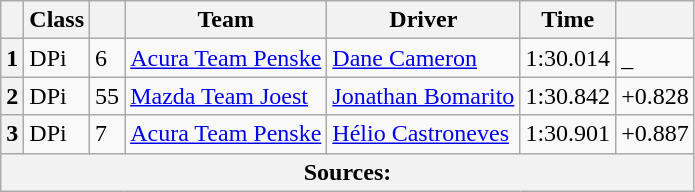<table class="wikitable">
<tr>
<th scope="col"></th>
<th scope="col">Class</th>
<th scope="col"></th>
<th scope="col">Team</th>
<th scope="col">Driver</th>
<th scope="col">Time</th>
<th scope="col"></th>
</tr>
<tr>
<th scope="row">1</th>
<td>DPi</td>
<td>6</td>
<td><a href='#'>Acura Team Penske</a></td>
<td><a href='#'>Dane Cameron</a></td>
<td>1:30.014</td>
<td>_</td>
</tr>
<tr>
<th scope="row">2</th>
<td>DPi</td>
<td>55</td>
<td><a href='#'>Mazda Team Joest</a></td>
<td><a href='#'>Jonathan Bomarito</a></td>
<td>1:30.842</td>
<td>+0.828</td>
</tr>
<tr>
<th scope="row">3</th>
<td>DPi</td>
<td>7</td>
<td><a href='#'>Acura Team Penske</a></td>
<td><a href='#'>Hélio Castroneves</a></td>
<td>1:30.901</td>
<td>+0.887</td>
</tr>
<tr>
<th colspan="7">Sources:</th>
</tr>
</table>
